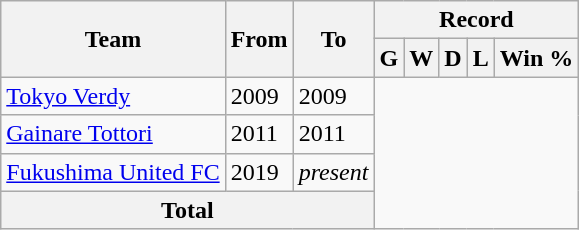<table class="wikitable" style="text-align: center">
<tr>
<th rowspan="2">Team</th>
<th rowspan="2">From</th>
<th rowspan="2">To</th>
<th colspan="5">Record</th>
</tr>
<tr>
<th>G</th>
<th>W</th>
<th>D</th>
<th>L</th>
<th>Win %</th>
</tr>
<tr>
<td align="left"><a href='#'>Tokyo Verdy</a></td>
<td align="left">2009</td>
<td align="left">2009<br></td>
</tr>
<tr>
<td align="left"><a href='#'>Gainare Tottori</a></td>
<td align="left">2011</td>
<td align="left">2011<br></td>
</tr>
<tr>
<td align="left"><a href='#'>Fukushima United FC</a></td>
<td align="left">2019</td>
<td align="left"><em>present</em><br></td>
</tr>
<tr>
<th colspan="3">Total<br></th>
</tr>
</table>
